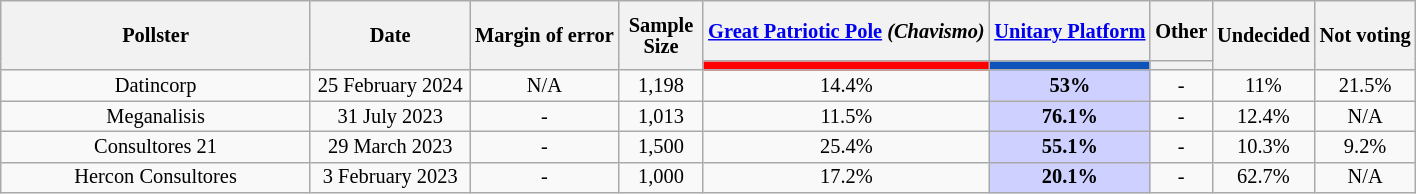<table class="wikitable sortable" style="text-align: center; line-height: 14px; font-size: 85%;">
<tr style="height:40px;">
<th rowspan="2" style="width:200px;">Pollster</th>
<th rowspan="2" style="width:100px;">Date</th>
<th rowspan="2">Margin of error</th>
<th rowspan="2" style="width:50px;">Sample Size</th>
<th><a href='#'>Great Patriotic Pole</a> <em>(Chavismo)</em></th>
<th><a href='#'>Unitary Platform</a></th>
<th>Other</th>
<th rowspan="2">Undecided</th>
<th rowspan="2">Not voting</th>
</tr>
<tr class="sorttop">
<th style="background:red;"></th>
<th style="background:#0F52BA;"></th>
<th></th>
</tr>
<tr>
<td>Datincorp</td>
<td>25 February 2024</td>
<td>N/A</td>
<td>1,198</td>
<td>14.4%</td>
<td style="background:#CED0FF;"><strong>53%</strong></td>
<td>-</td>
<td>11%</td>
<td>21.5%</td>
</tr>
<tr>
<td>Meganalisis</td>
<td>31 July 2023</td>
<td>-</td>
<td>1,013</td>
<td>11.5%</td>
<td style="background:#CED0FF;"><strong>76.1%</strong></td>
<td>-</td>
<td>12.4%</td>
<td>N/A</td>
</tr>
<tr>
<td>Consultores 21</td>
<td>29 March 2023</td>
<td>-</td>
<td>1,500</td>
<td>25.4%</td>
<td style="background:#CED0FF;"><strong>55.1%</strong></td>
<td>-</td>
<td>10.3%</td>
<td>9.2%</td>
</tr>
<tr>
<td>Hercon Consultores</td>
<td>3 February 2023</td>
<td>-</td>
<td>1,000</td>
<td>17.2%</td>
<td style="background:#CED0FF;"><strong>20.1%</strong></td>
<td>-</td>
<td>62.7%</td>
<td>N/A</td>
</tr>
</table>
